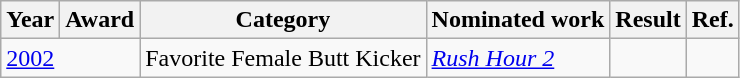<table class="wikitable">
<tr>
<th>Year</th>
<th>Award</th>
<th>Category</th>
<th>Nominated work</th>
<th>Result</th>
<th>Ref.</th>
</tr>
<tr>
<td colspan=2><a href='#'>2002</a></td>
<td>Favorite Female Butt Kicker</td>
<td rowspan=1><em><a href='#'>Rush Hour 2</a></em></td>
<td></td>
<td></td>
</tr>
</table>
